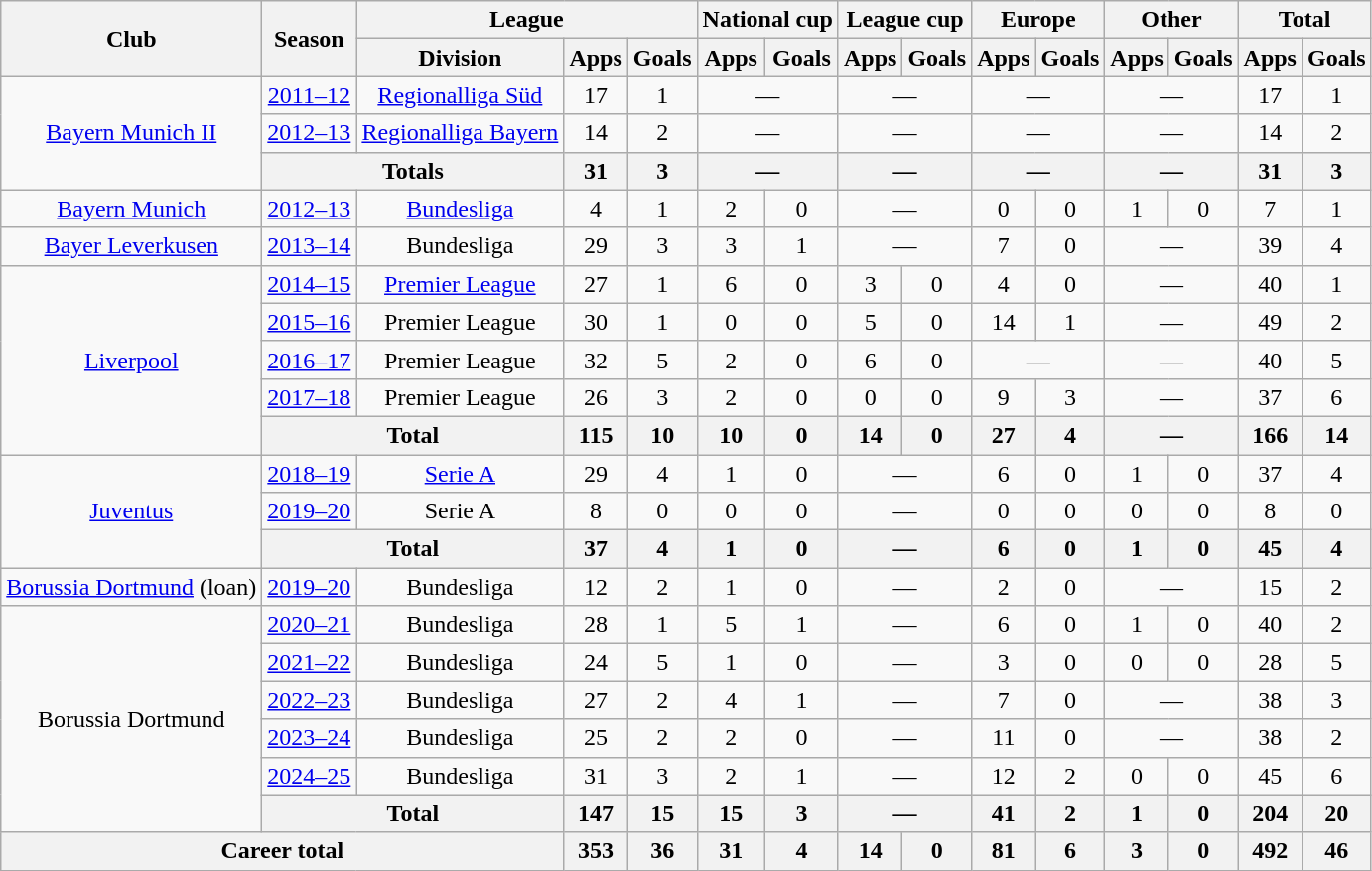<table class="wikitable" Style="text-align: center">
<tr>
<th rowspan="2">Club</th>
<th rowspan="2">Season</th>
<th colspan="3">League</th>
<th colspan="2">National cup</th>
<th colspan="2">League cup</th>
<th colspan="2">Europe</th>
<th colspan="2">Other</th>
<th colspan="2">Total</th>
</tr>
<tr>
<th>Division</th>
<th>Apps</th>
<th>Goals</th>
<th>Apps</th>
<th>Goals</th>
<th>Apps</th>
<th>Goals</th>
<th>Apps</th>
<th>Goals</th>
<th>Apps</th>
<th>Goals</th>
<th>Apps</th>
<th>Goals</th>
</tr>
<tr>
<td rowspan="3"><a href='#'>Bayern Munich II</a></td>
<td><a href='#'>2011–12</a></td>
<td><a href='#'>Regionalliga Süd</a></td>
<td>17</td>
<td>1</td>
<td colspan="2">—</td>
<td colspan="2">—</td>
<td colspan="2">—</td>
<td colspan="2">—</td>
<td>17</td>
<td>1</td>
</tr>
<tr>
<td><a href='#'>2012–13</a></td>
<td><a href='#'>Regionalliga Bayern</a></td>
<td>14</td>
<td>2</td>
<td colspan="2">—</td>
<td colspan="2">—</td>
<td colspan="2">—</td>
<td colspan="2">—</td>
<td>14</td>
<td>2</td>
</tr>
<tr>
<th colspan="2">Totals</th>
<th>31</th>
<th>3</th>
<th colspan="2">—</th>
<th colspan="2">—</th>
<th colspan="2">—</th>
<th colspan="2">—</th>
<th>31</th>
<th>3</th>
</tr>
<tr>
<td><a href='#'>Bayern Munich</a></td>
<td><a href='#'>2012–13</a></td>
<td><a href='#'>Bundesliga</a></td>
<td>4</td>
<td>1</td>
<td>2</td>
<td>0</td>
<td colspan="2">—</td>
<td>0</td>
<td>0</td>
<td>1</td>
<td>0</td>
<td>7</td>
<td>1</td>
</tr>
<tr>
<td><a href='#'>Bayer Leverkusen</a></td>
<td><a href='#'>2013–14</a></td>
<td>Bundesliga</td>
<td>29</td>
<td>3</td>
<td>3</td>
<td>1</td>
<td colspan="2">—</td>
<td>7</td>
<td>0</td>
<td colspan="2">—</td>
<td>39</td>
<td>4</td>
</tr>
<tr>
<td rowspan="5"><a href='#'>Liverpool</a></td>
<td><a href='#'>2014–15</a></td>
<td><a href='#'>Premier League</a></td>
<td>27</td>
<td>1</td>
<td>6</td>
<td>0</td>
<td>3</td>
<td>0</td>
<td>4</td>
<td>0</td>
<td colspan="2">—</td>
<td>40</td>
<td>1</td>
</tr>
<tr>
<td><a href='#'>2015–16</a></td>
<td>Premier League</td>
<td>30</td>
<td>1</td>
<td>0</td>
<td>0</td>
<td>5</td>
<td>0</td>
<td>14</td>
<td>1</td>
<td colspan="2">—</td>
<td>49</td>
<td>2</td>
</tr>
<tr>
<td><a href='#'>2016–17</a></td>
<td>Premier League</td>
<td>32</td>
<td>5</td>
<td>2</td>
<td>0</td>
<td>6</td>
<td>0</td>
<td colspan="2">—</td>
<td colspan="2">—</td>
<td>40</td>
<td>5</td>
</tr>
<tr>
<td><a href='#'>2017–18</a></td>
<td>Premier League</td>
<td>26</td>
<td>3</td>
<td>2</td>
<td>0</td>
<td>0</td>
<td>0</td>
<td>9</td>
<td>3</td>
<td colspan="2">—</td>
<td>37</td>
<td>6</td>
</tr>
<tr>
<th colspan="2">Total</th>
<th>115</th>
<th>10</th>
<th>10</th>
<th>0</th>
<th>14</th>
<th>0</th>
<th>27</th>
<th>4</th>
<th colspan="2">—</th>
<th>166</th>
<th>14</th>
</tr>
<tr>
<td rowspan="3"><a href='#'>Juventus</a></td>
<td><a href='#'>2018–19</a></td>
<td><a href='#'>Serie A</a></td>
<td>29</td>
<td>4</td>
<td>1</td>
<td>0</td>
<td colspan="2">—</td>
<td>6</td>
<td>0</td>
<td>1</td>
<td>0</td>
<td>37</td>
<td>4</td>
</tr>
<tr>
<td><a href='#'>2019–20</a></td>
<td>Serie A</td>
<td>8</td>
<td>0</td>
<td>0</td>
<td>0</td>
<td colspan="2">—</td>
<td>0</td>
<td>0</td>
<td>0</td>
<td>0</td>
<td>8</td>
<td>0</td>
</tr>
<tr>
<th colspan="2">Total</th>
<th>37</th>
<th>4</th>
<th>1</th>
<th>0</th>
<th colspan="2">—</th>
<th>6</th>
<th>0</th>
<th>1</th>
<th>0</th>
<th>45</th>
<th>4</th>
</tr>
<tr>
<td><a href='#'>Borussia Dortmund</a> (loan)</td>
<td><a href='#'>2019–20</a></td>
<td>Bundesliga</td>
<td>12</td>
<td>2</td>
<td>1</td>
<td>0</td>
<td colspan="2">—</td>
<td>2</td>
<td>0</td>
<td colspan="2">—</td>
<td>15</td>
<td>2</td>
</tr>
<tr>
<td rowspan="6">Borussia Dortmund</td>
<td><a href='#'>2020–21</a></td>
<td>Bundesliga</td>
<td>28</td>
<td>1</td>
<td>5</td>
<td>1</td>
<td colspan="2">—</td>
<td>6</td>
<td>0</td>
<td>1</td>
<td>0</td>
<td>40</td>
<td>2</td>
</tr>
<tr>
<td><a href='#'>2021–22</a></td>
<td>Bundesliga</td>
<td>24</td>
<td>5</td>
<td>1</td>
<td>0</td>
<td colspan="2">—</td>
<td>3</td>
<td>0</td>
<td>0</td>
<td>0</td>
<td>28</td>
<td>5</td>
</tr>
<tr>
<td><a href='#'>2022–23</a></td>
<td>Bundesliga</td>
<td>27</td>
<td>2</td>
<td>4</td>
<td>1</td>
<td colspan="2">—</td>
<td>7</td>
<td>0</td>
<td colspan="2">—</td>
<td>38</td>
<td>3</td>
</tr>
<tr>
<td><a href='#'>2023–24</a></td>
<td>Bundesliga</td>
<td>25</td>
<td>2</td>
<td>2</td>
<td>0</td>
<td colspan="2">—</td>
<td>11</td>
<td>0</td>
<td colspan="2">—</td>
<td>38</td>
<td>2</td>
</tr>
<tr>
<td><a href='#'>2024–25</a></td>
<td>Bundesliga</td>
<td>31</td>
<td>3</td>
<td>2</td>
<td>1</td>
<td colspan="2">—</td>
<td>12</td>
<td>2</td>
<td>0</td>
<td>0</td>
<td>45</td>
<td>6</td>
</tr>
<tr>
<th colspan="2">Total</th>
<th>147</th>
<th>15</th>
<th>15</th>
<th>3</th>
<th colspan="2">—</th>
<th>41</th>
<th>2</th>
<th>1</th>
<th>0</th>
<th>204</th>
<th>20</th>
</tr>
<tr>
<th colspan="3">Career total</th>
<th>353</th>
<th>36</th>
<th>31</th>
<th>4</th>
<th>14</th>
<th>0</th>
<th>81</th>
<th>6</th>
<th>3</th>
<th>0</th>
<th>492</th>
<th>46</th>
</tr>
</table>
